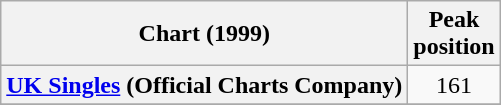<table class="wikitable sortable plainrowheaders">
<tr>
<th scope="col">Chart (1999)</th>
<th scope="col">Peak<br>position</th>
</tr>
<tr>
<th scope="row"><a href='#'>UK Singles</a> (Official Charts Company)</th>
<td align="center">161</td>
</tr>
<tr>
</tr>
</table>
